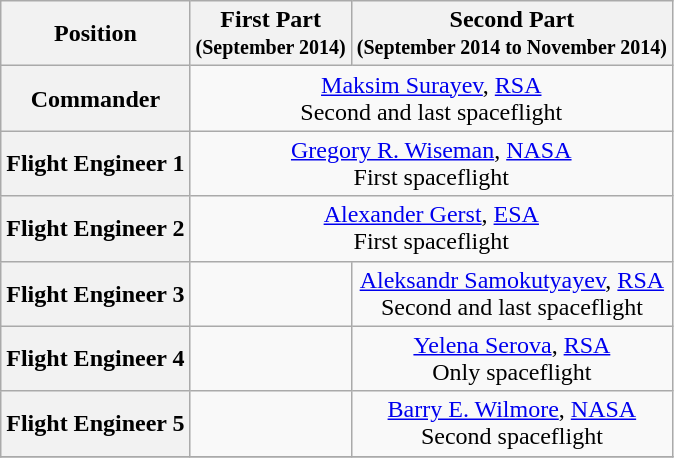<table class="wikitable">
<tr>
<th>Position</th>
<th>First Part<br><small>(September 2014)</small></th>
<th>Second Part<br><small>(September 2014 to November 2014)</small></th>
</tr>
<tr>
<th>Commander</th>
<td colspan=2 align=center> <a href='#'>Maksim Surayev</a>, <a href='#'>RSA</a><br>Second and last spaceflight</td>
</tr>
<tr>
<th>Flight Engineer 1</th>
<td colspan=2 align=center> <a href='#'>Gregory R. Wiseman</a>, <a href='#'>NASA</a><br>First spaceflight</td>
</tr>
<tr>
<th>Flight Engineer 2</th>
<td colspan=2 align=center> <a href='#'>Alexander Gerst</a>, <a href='#'>ESA</a><br>First spaceflight</td>
</tr>
<tr>
<th>Flight Engineer 3</th>
<td></td>
<td align=center> <a href='#'>Aleksandr Samokutyayev</a>, <a href='#'>RSA</a><br>Second and last spaceflight</td>
</tr>
<tr>
<th>Flight Engineer 4</th>
<td></td>
<td align=center> <a href='#'>Yelena Serova</a>, <a href='#'>RSA</a><br>Only spaceflight</td>
</tr>
<tr>
<th>Flight Engineer 5</th>
<td></td>
<td align=center> <a href='#'>Barry E. Wilmore</a>, <a href='#'>NASA</a><br>Second spaceflight</td>
</tr>
<tr>
</tr>
</table>
